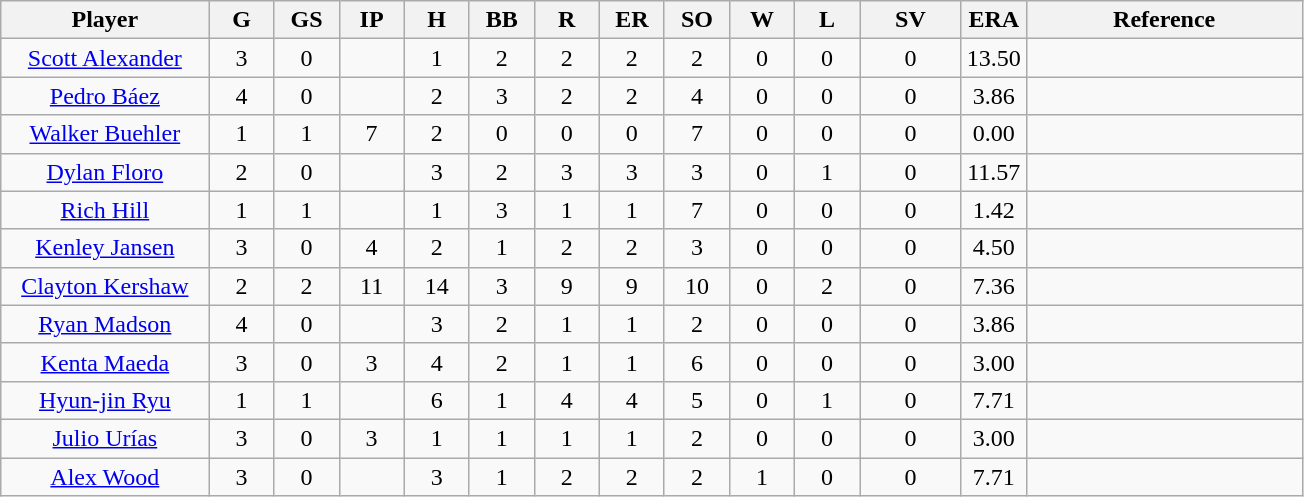<table class="wikitable sortable" style="text-align:center">
<tr>
<th width="16%">Player</th>
<th width="5%">G</th>
<th width="5%">GS</th>
<th width="5%">IP</th>
<th width="5%">H</th>
<th width="5%">BB</th>
<th width="5%">R</th>
<th width="5%">ER</th>
<th width="5%">SO</th>
<th width="5%">W</th>
<th width="5%">L</th>
<th>SV</th>
<th width="5%">ERA</th>
<th>Reference</th>
</tr>
<tr>
<td><a href='#'>Scott Alexander</a></td>
<td>3</td>
<td>0</td>
<td></td>
<td>1</td>
<td>2</td>
<td>2</td>
<td>2</td>
<td>2</td>
<td>0</td>
<td>0</td>
<td>0</td>
<td>13.50</td>
<td></td>
</tr>
<tr>
<td><a href='#'>Pedro Báez</a></td>
<td>4</td>
<td>0</td>
<td></td>
<td>2</td>
<td>3</td>
<td>2</td>
<td>2</td>
<td>4</td>
<td>0</td>
<td>0</td>
<td>0</td>
<td>3.86</td>
<td></td>
</tr>
<tr>
<td><a href='#'>Walker Buehler</a></td>
<td>1</td>
<td>1</td>
<td>7</td>
<td>2</td>
<td>0</td>
<td>0</td>
<td>0</td>
<td>7</td>
<td>0</td>
<td>0</td>
<td>0</td>
<td>0.00</td>
<td></td>
</tr>
<tr>
<td><a href='#'>Dylan Floro</a></td>
<td>2</td>
<td>0</td>
<td></td>
<td>3</td>
<td>2</td>
<td>3</td>
<td>3</td>
<td>3</td>
<td>0</td>
<td>1</td>
<td>0</td>
<td>11.57</td>
<td></td>
</tr>
<tr>
<td><a href='#'>Rich Hill</a></td>
<td>1</td>
<td>1</td>
<td></td>
<td>1</td>
<td>3</td>
<td>1</td>
<td>1</td>
<td>7</td>
<td>0</td>
<td>0</td>
<td>0</td>
<td>1.42</td>
<td></td>
</tr>
<tr>
<td><a href='#'>Kenley Jansen</a></td>
<td>3</td>
<td>0</td>
<td>4</td>
<td>2</td>
<td>1</td>
<td>2</td>
<td>2</td>
<td>3</td>
<td>0</td>
<td>0</td>
<td>0</td>
<td>4.50</td>
<td></td>
</tr>
<tr>
<td><a href='#'>Clayton Kershaw</a></td>
<td>2</td>
<td>2</td>
<td>11</td>
<td>14</td>
<td>3</td>
<td>9</td>
<td>9</td>
<td>10</td>
<td>0</td>
<td>2</td>
<td>0</td>
<td>7.36</td>
<td></td>
</tr>
<tr>
<td><a href='#'>Ryan Madson</a></td>
<td>4</td>
<td>0</td>
<td></td>
<td>3</td>
<td>2</td>
<td>1</td>
<td>1</td>
<td>2</td>
<td>0</td>
<td>0</td>
<td>0</td>
<td>3.86</td>
<td></td>
</tr>
<tr>
<td><a href='#'>Kenta Maeda</a></td>
<td>3</td>
<td>0</td>
<td>3</td>
<td>4</td>
<td>2</td>
<td>1</td>
<td>1</td>
<td>6</td>
<td>0</td>
<td>0</td>
<td>0</td>
<td>3.00</td>
<td></td>
</tr>
<tr>
<td><a href='#'>Hyun-jin Ryu</a></td>
<td>1</td>
<td>1</td>
<td></td>
<td>6</td>
<td>1</td>
<td>4</td>
<td>4</td>
<td>5</td>
<td>0</td>
<td>1</td>
<td>0</td>
<td>7.71</td>
<td></td>
</tr>
<tr>
<td><a href='#'>Julio Urías</a></td>
<td>3</td>
<td>0</td>
<td>3</td>
<td>1</td>
<td>1</td>
<td>1</td>
<td>1</td>
<td>2</td>
<td>0</td>
<td>0</td>
<td>0</td>
<td>3.00</td>
<td></td>
</tr>
<tr>
<td><a href='#'>Alex Wood</a></td>
<td>3</td>
<td>0</td>
<td></td>
<td>3</td>
<td>1</td>
<td>2</td>
<td>2</td>
<td>2</td>
<td>1</td>
<td>0</td>
<td>0</td>
<td>7.71</td>
<td></td>
</tr>
</table>
